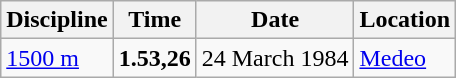<table class='wikitable'>
<tr>
<th>Discipline</th>
<th>Time</th>
<th>Date</th>
<th>Location</th>
</tr>
<tr>
<td><a href='#'>1500 m</a></td>
<td><strong>1.53,26</strong></td>
<td>24 March 1984</td>
<td align=left> <a href='#'>Medeo</a></td>
</tr>
</table>
